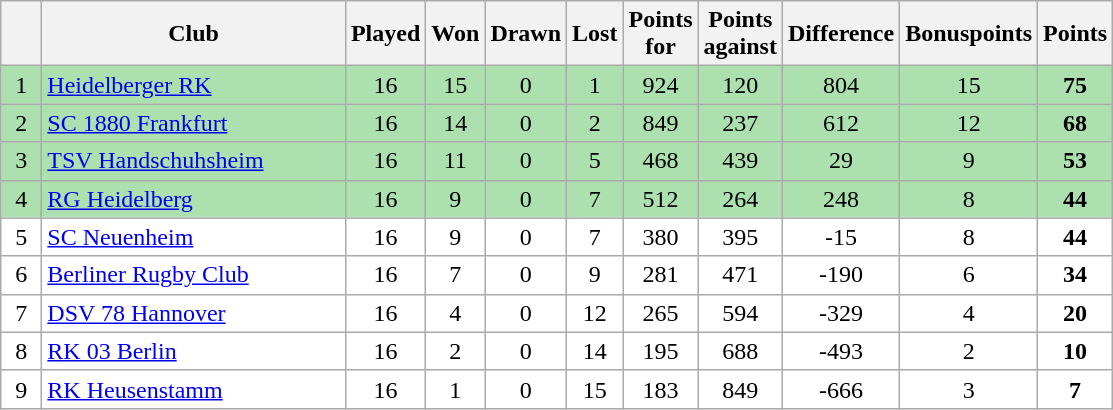<table class="wikitable" style="text-align: center;">
<tr>
<th bgcolor="#efefef" width="20"></th>
<th bgcolor="#efefef" width="195">Club</th>
<th bgcolor="#efefef" width="20">Played</th>
<th bgcolor="#efefef" width="20">Won</th>
<th bgcolor="#efefef" width="20">Drawn</th>
<th bgcolor="#efefef" width="20">Lost</th>
<th bgcolor="#efefef" width="20">Points for</th>
<th bgcolor="#efefef" width="20">Points against</th>
<th bgcolor="#efefef" width="20">Difference</th>
<th bgcolor="#efefef" width="20">Bonuspoints</th>
<th bgcolor="#efefef" width="20">Points</th>
</tr>
<tr bgcolor=#ACE1AF align=center>
<td>1</td>
<td align=left><a href='#'>Heidelberger RK</a></td>
<td>16</td>
<td>15</td>
<td>0</td>
<td>1</td>
<td>924</td>
<td>120</td>
<td>804</td>
<td>15</td>
<td><strong>75</strong></td>
</tr>
<tr bgcolor=#ACE1AF align=center>
<td>2</td>
<td align=left><a href='#'>SC 1880 Frankfurt</a></td>
<td>16</td>
<td>14</td>
<td>0</td>
<td>2</td>
<td>849</td>
<td>237</td>
<td>612</td>
<td>12</td>
<td><strong>68</strong></td>
</tr>
<tr bgcolor=#ACE1AF align=center>
<td>3</td>
<td align=left><a href='#'>TSV Handschuhsheim</a></td>
<td>16</td>
<td>11</td>
<td>0</td>
<td>5</td>
<td>468</td>
<td>439</td>
<td>29</td>
<td>9</td>
<td><strong>53</strong></td>
</tr>
<tr bgcolor=#ACE1AF align=center>
<td>4</td>
<td align=left><a href='#'>RG Heidelberg</a></td>
<td>16</td>
<td>9</td>
<td>0</td>
<td>7</td>
<td>512</td>
<td>264</td>
<td>248</td>
<td>8</td>
<td><strong>44</strong></td>
</tr>
<tr bgcolor=#ffffff align=center>
<td>5</td>
<td align=left><a href='#'>SC Neuenheim</a></td>
<td>16</td>
<td>9</td>
<td>0</td>
<td>7</td>
<td>380</td>
<td>395</td>
<td>-15</td>
<td>8</td>
<td><strong>44</strong></td>
</tr>
<tr bgcolor=#ffffff align=center>
<td>6</td>
<td align=left><a href='#'>Berliner Rugby Club</a></td>
<td>16</td>
<td>7</td>
<td>0</td>
<td>9</td>
<td>281</td>
<td>471</td>
<td>-190</td>
<td>6</td>
<td><strong>34</strong></td>
</tr>
<tr bgcolor=#ffffff align=center>
<td>7</td>
<td align=left><a href='#'>DSV 78 Hannover</a></td>
<td>16</td>
<td>4</td>
<td>0</td>
<td>12</td>
<td>265</td>
<td>594</td>
<td>-329</td>
<td>4</td>
<td><strong>20</strong></td>
</tr>
<tr bgcolor=#ffffff align=center>
<td>8</td>
<td align=left><a href='#'>RK 03 Berlin</a></td>
<td>16</td>
<td>2</td>
<td>0</td>
<td>14</td>
<td>195</td>
<td>688</td>
<td>-493</td>
<td>2</td>
<td><strong>10</strong></td>
</tr>
<tr bgcolor=#ffffff align=center>
<td>9</td>
<td align=left><a href='#'>RK Heusenstamm</a></td>
<td>16</td>
<td>1</td>
<td>0</td>
<td>15</td>
<td>183</td>
<td>849</td>
<td>-666</td>
<td>3</td>
<td><strong>7</strong></td>
</tr>
</table>
